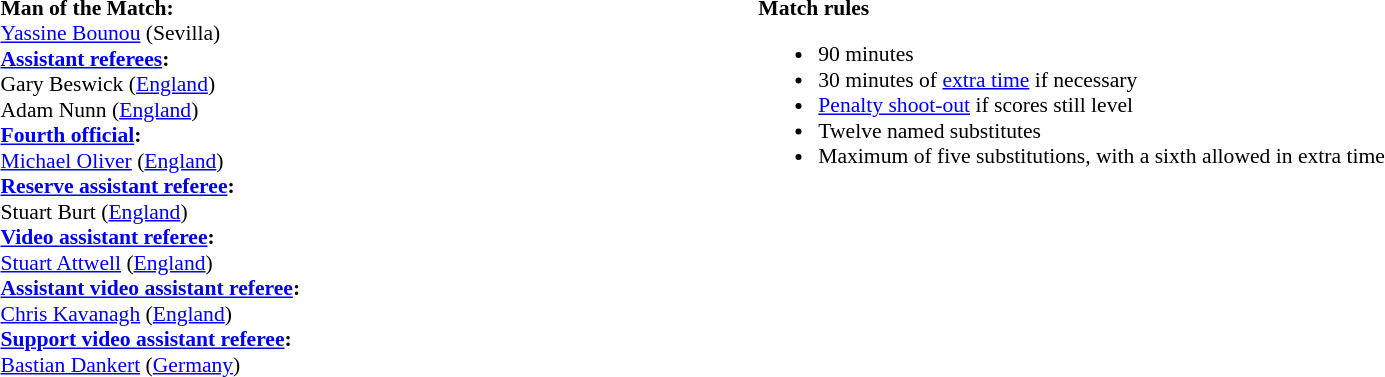<table width=100% style="font-size:90%">
<tr>
<td><br><strong>Man of the Match:</strong>
<br><a href='#'>Yassine Bounou</a> (Sevilla)<br><strong><a href='#'>Assistant referees</a>:</strong>
<br>Gary Beswick (<a href='#'>England</a>)
<br>Adam Nunn (<a href='#'>England</a>)
<br><strong><a href='#'>Fourth official</a>:</strong>
<br><a href='#'>Michael Oliver</a> (<a href='#'>England</a>)
<br><strong><a href='#'>Reserve assistant referee</a>:</strong>
<br>Stuart Burt (<a href='#'>England</a>)
<br><strong><a href='#'>Video assistant referee</a>:</strong>
<br><a href='#'>Stuart Attwell</a> (<a href='#'>England</a>)
<br><strong><a href='#'>Assistant video assistant referee</a>:</strong>
<br><a href='#'>Chris Kavanagh</a> (<a href='#'>England</a>)
<br><strong><a href='#'>Support video assistant referee</a>:</strong>
<br><a href='#'>Bastian Dankert</a> (<a href='#'>Germany</a>)</td>
<td style="width:60%; vertical-align:top;"><br><strong>Match rules</strong><ul><li>90 minutes</li><li>30 minutes of <a href='#'>extra time</a> if necessary</li><li><a href='#'>Penalty shoot-out</a> if scores still level</li><li>Twelve named substitutes</li><li>Maximum of five substitutions, with a sixth allowed in extra time</li></ul></td>
</tr>
</table>
